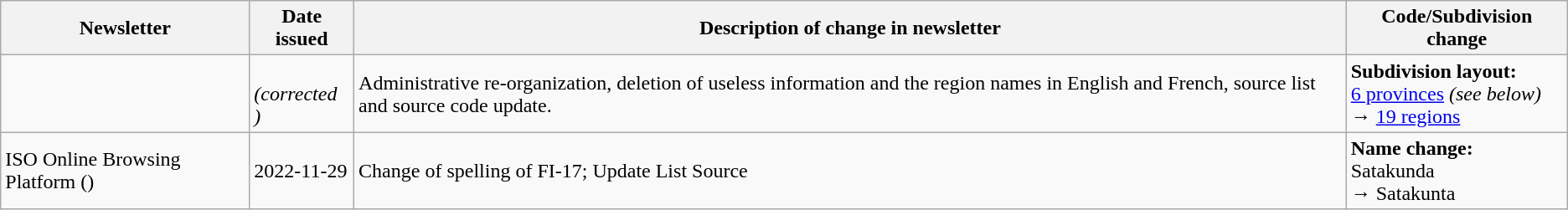<table class="wikitable">
<tr>
<th>Newsletter</th>
<th>Date issued</th>
<th>Description of change in newsletter</th>
<th>Code/Subdivision change</th>
</tr>
<tr>
<td id="II-3"><a href='#'></a></td>
<td><br> <em>(corrected<br> )</em></td>
<td>Administrative re-organization, deletion of useless information and the region names in English and French, source list and source code update.</td>
<td style=white-space:nowrap><strong>Subdivision layout:</strong><br> <a href='#'>6 provinces</a> <em>(see below)</em><br> → <a href='#'>19 regions</a></td>
</tr>
<tr>
<td>ISO Online Browsing Platform ()</td>
<td>2022-11-29</td>
<td>Change of spelling of FI-17; Update List Source</td>
<td style=white-space:nowrap><strong>Name change:</strong><br> Satakunda<br> → Satakunta</td>
</tr>
</table>
